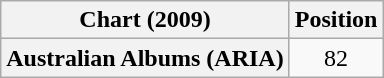<table class="wikitable plainrowheaders" style="text-align:center">
<tr>
<th scope="col">Chart (2009)</th>
<th scope="col">Position</th>
</tr>
<tr>
<th scope="row">Australian Albums (ARIA)</th>
<td>82</td>
</tr>
</table>
